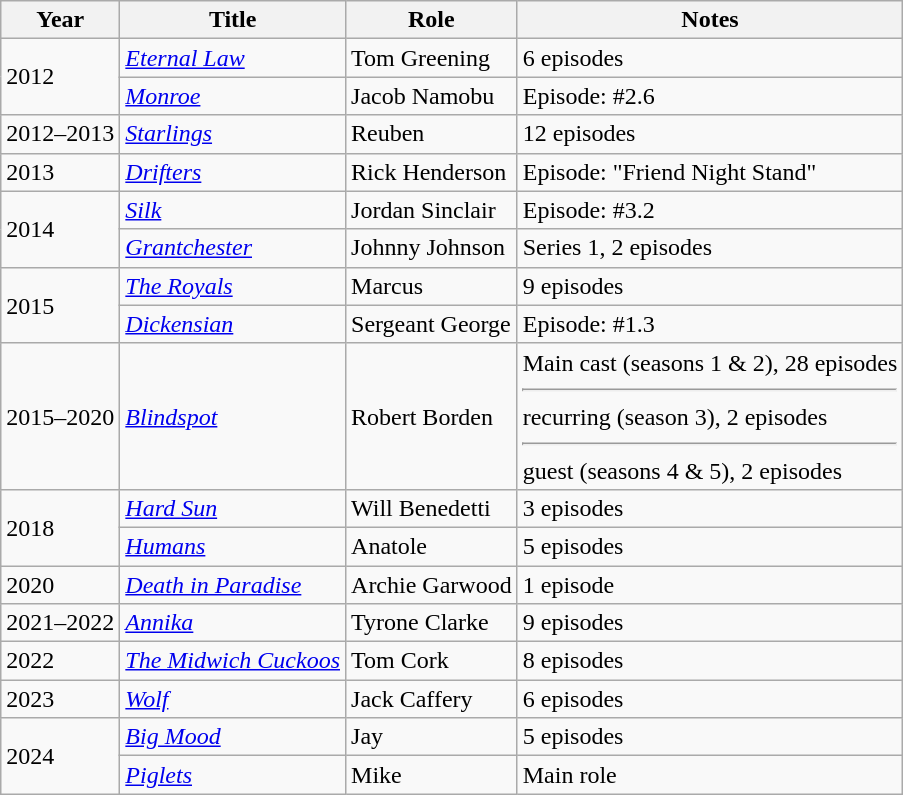<table class="wikitable sortable">
<tr>
<th>Year</th>
<th>Title</th>
<th>Role</th>
<th class="unsortable">Notes</th>
</tr>
<tr>
<td rowspan="2">2012</td>
<td><em><a href='#'>Eternal Law</a></em></td>
<td>Tom Greening</td>
<td>6 episodes</td>
</tr>
<tr>
<td><a href='#'><em>Monroe</em></a></td>
<td>Jacob Namobu</td>
<td>Episode: #2.6</td>
</tr>
<tr>
<td>2012–2013</td>
<td><a href='#'><em>Starlings</em></a></td>
<td>Reuben</td>
<td>12 episodes</td>
</tr>
<tr>
<td>2013</td>
<td><a href='#'><em>Drifters</em></a></td>
<td>Rick Henderson</td>
<td>Episode: "Friend Night Stand"</td>
</tr>
<tr>
<td rowspan="2">2014</td>
<td><a href='#'><em>Silk</em></a></td>
<td>Jordan Sinclair</td>
<td>Episode: #3.2</td>
</tr>
<tr>
<td><a href='#'><em>Grantchester</em></a></td>
<td>Johnny Johnson</td>
<td>Series 1, 2 episodes</td>
</tr>
<tr>
<td rowspan="2">2015</td>
<td><a href='#'><em>The Royals</em></a></td>
<td>Marcus</td>
<td>9 episodes</td>
</tr>
<tr>
<td><a href='#'><em>Dickensian</em></a></td>
<td>Sergeant George</td>
<td>Episode: #1.3</td>
</tr>
<tr>
<td>2015–2020</td>
<td><em><a href='#'>Blindspot</a></em></td>
<td>Robert Borden</td>
<td>Main cast (seasons 1 & 2), 28 episodes<hr>recurring (season 3), 2 episodes<hr> guest (seasons 4 & 5), 2 episodes</td>
</tr>
<tr>
<td rowspan="2">2018</td>
<td><em><a href='#'>Hard Sun</a></em></td>
<td>Will Benedetti</td>
<td>3 episodes</td>
</tr>
<tr>
<td><a href='#'><em>Humans</em></a></td>
<td>Anatole</td>
<td>5 episodes</td>
</tr>
<tr>
<td>2020</td>
<td><a href='#'><em>Death in Paradise</em></a></td>
<td>Archie Garwood</td>
<td>1 episode</td>
</tr>
<tr>
<td>2021–2022</td>
<td><a href='#'><em>Annika</em></a></td>
<td>Tyrone Clarke</td>
<td>9 episodes</td>
</tr>
<tr>
<td>2022</td>
<td><em><a href='#'>The Midwich Cuckoos</a></em></td>
<td>Tom Cork</td>
<td>8 episodes</td>
</tr>
<tr>
<td>2023</td>
<td><em><a href='#'>Wolf</a></em></td>
<td>Jack Caffery</td>
<td>6 episodes</td>
</tr>
<tr>
<td rowspan="2">2024</td>
<td><em><a href='#'>Big Mood</a></em></td>
<td>Jay</td>
<td>5 episodes</td>
</tr>
<tr>
<td><em><a href='#'>Piglets</a></em></td>
<td>Mike</td>
<td>Main role</td>
</tr>
</table>
